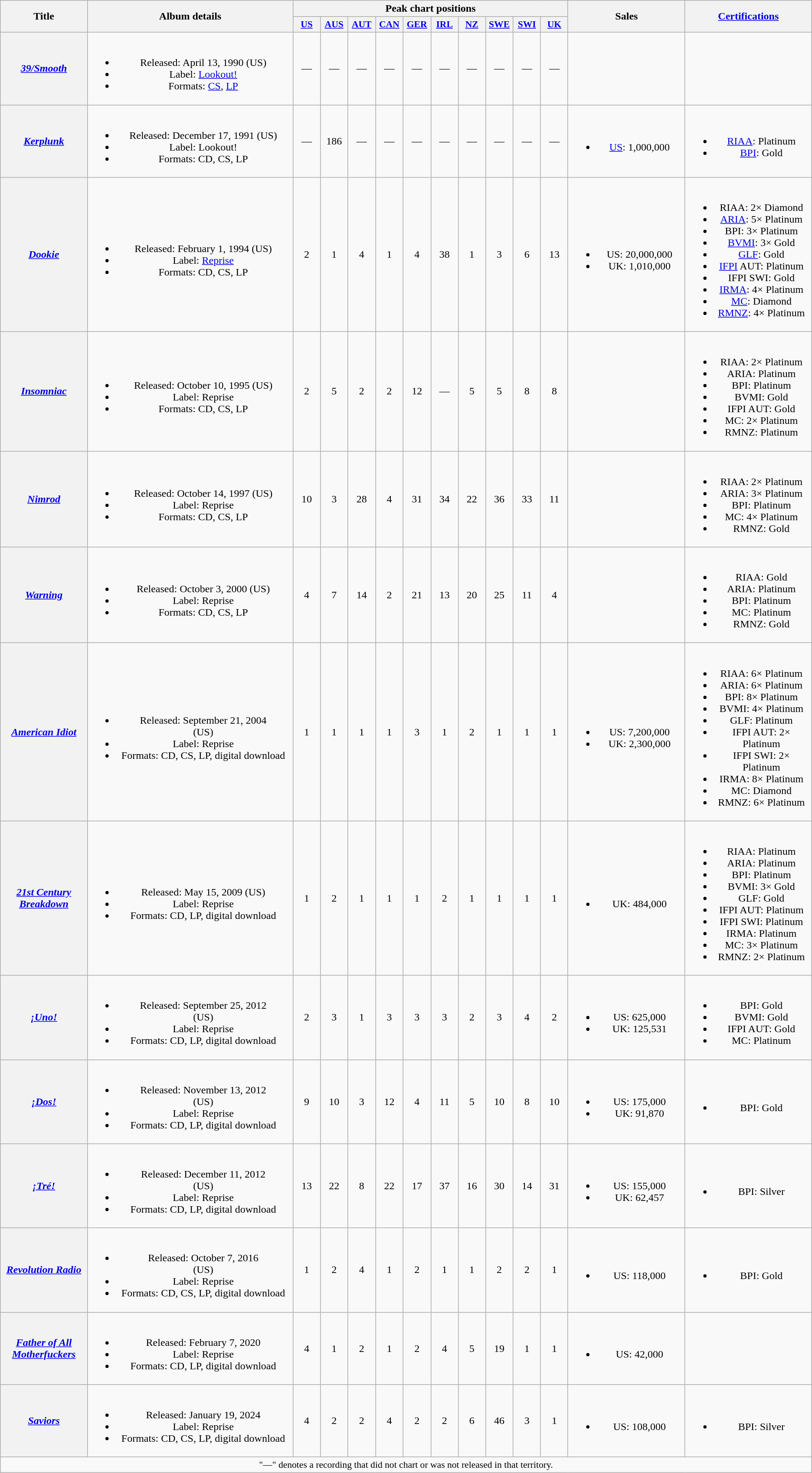<table class="wikitable plainrowheaders" style="text-align:center;" border="1">
<tr>
<th rowspan="2" scope="col" style="width:8em;">Title</th>
<th rowspan="2" scope="col" style="width:20em;">Album details</th>
<th colspan="10" scope="col">Peak chart positions</th>
<th rowspan="2" scope="col" style="width:11em;">Sales</th>
<th rowspan="2" scope="col" style="width:12em;"><a href='#'>Certifications</a></th>
</tr>
<tr>
<th scope="col" style="width:2.5em;font-size:90%;"><a href='#'>US</a><br></th>
<th scope="col" style="width:2.5em;font-size:90%;"><a href='#'>AUS</a><br></th>
<th scope="col" style="width:2.5em;font-size:90%;"><a href='#'>AUT</a><br></th>
<th scope="col" style="width:2.5em;font-size:90%;"><a href='#'>CAN</a><br></th>
<th scope="col" style="width:2.5em;font-size:90%;"><a href='#'>GER</a><br></th>
<th scope="col" style="width:2.5em;font-size:90%;"><a href='#'>IRL</a><br></th>
<th scope="col" style="width:2.5em;font-size:90%;"><a href='#'>NZ</a><br></th>
<th scope="col" style="width:2.5em;font-size:90%;"><a href='#'>SWE</a><br></th>
<th scope="col" style="width:2.5em;font-size:90%;"><a href='#'>SWI</a><br></th>
<th scope="col" style="width:2.5em;font-size:90%;"><a href='#'>UK</a><br></th>
</tr>
<tr>
<th scope="row"><em><a href='#'>39/Smooth</a></em></th>
<td><br><ul><li>Released: April 13, 1990 <span>(US)</span></li><li>Label: <a href='#'>Lookout!</a></li><li>Formats: <a href='#'>CS</a>, <a href='#'>LP</a></li></ul></td>
<td>—</td>
<td>—</td>
<td>—</td>
<td>—</td>
<td>—</td>
<td>—</td>
<td>—</td>
<td>—</td>
<td>—</td>
<td>—</td>
<td></td>
<td></td>
</tr>
<tr>
<th scope="row"><em><a href='#'>Kerplunk</a></em></th>
<td><br><ul><li>Released: December 17, 1991 <span>(US)</span></li><li>Label: Lookout!</li><li>Formats: CD, CS, LP</li></ul></td>
<td>—</td>
<td>186</td>
<td>—</td>
<td>—</td>
<td>—</td>
<td>—</td>
<td>—</td>
<td>—</td>
<td>—</td>
<td>—</td>
<td><br><ul><li><a href='#'>US</a>: 1,000,000</li></ul></td>
<td><br><ul><li><a href='#'>RIAA</a>: Platinum</li><li><a href='#'>BPI</a>: Gold</li></ul></td>
</tr>
<tr>
<th scope="row"><em><a href='#'>Dookie</a></em></th>
<td><br><ul><li>Released: February 1, 1994 <span>(US)</span></li><li>Label: <a href='#'>Reprise</a></li><li>Formats: CD, CS, LP</li></ul></td>
<td>2</td>
<td>1</td>
<td>4</td>
<td>1</td>
<td>4</td>
<td>38</td>
<td>1</td>
<td>3</td>
<td>6</td>
<td>13</td>
<td><br><ul><li>US: 20,000,000 </li><li>UK: 1,010,000</li></ul></td>
<td><br><ul><li>RIAA: 2× Diamond</li><li><a href='#'>ARIA</a>: 5× Platinum</li><li>BPI: 3× Platinum</li><li><a href='#'>BVMI</a>: 3× Gold</li><li><a href='#'>GLF</a>: Gold</li><li><a href='#'>IFPI</a> AUT: Platinum</li><li>IFPI SWI: Gold</li><li><a href='#'>IRMA</a>: 4× Platinum</li><li><a href='#'>MC</a>: Diamond</li><li><a href='#'>RMNZ</a>: 4× Platinum</li></ul></td>
</tr>
<tr>
<th scope="row"><em><a href='#'>Insomniac</a></em></th>
<td><br><ul><li>Released: October 10, 1995 <span>(US)</span></li><li>Label: Reprise</li><li>Formats: CD, CS, LP</li></ul></td>
<td>2</td>
<td>5</td>
<td>2</td>
<td>2</td>
<td>12</td>
<td>—</td>
<td>5</td>
<td>5</td>
<td>8</td>
<td>8</td>
<td></td>
<td><br><ul><li>RIAA: 2× Platinum</li><li>ARIA: Platinum</li><li>BPI: Platinum</li><li>BVMI: Gold</li><li>IFPI AUT: Gold</li><li>MC: 2× Platinum</li><li>RMNZ: Platinum</li></ul></td>
</tr>
<tr>
<th scope="row"><em><a href='#'>Nimrod</a></em></th>
<td><br><ul><li>Released: October 14, 1997 <span>(US)</span></li><li>Label: Reprise</li><li>Formats: CD, CS, LP</li></ul></td>
<td>10</td>
<td>3</td>
<td>28</td>
<td>4</td>
<td>31</td>
<td>34</td>
<td>22</td>
<td>36</td>
<td>33</td>
<td>11</td>
<td></td>
<td><br><ul><li>RIAA: 2× Platinum</li><li>ARIA: 3× Platinum</li><li>BPI: Platinum</li><li>MC: 4× Platinum</li><li>RMNZ: Gold</li></ul></td>
</tr>
<tr>
<th scope="row"><em><a href='#'>Warning</a></em></th>
<td><br><ul><li>Released: October 3, 2000 <span>(US)</span></li><li>Label: Reprise</li><li>Formats: CD, CS, LP</li></ul></td>
<td>4</td>
<td>7</td>
<td>14</td>
<td>2</td>
<td>21</td>
<td>13</td>
<td>20</td>
<td>25</td>
<td>11</td>
<td>4</td>
<td></td>
<td><br><ul><li>RIAA: Gold</li><li>ARIA: Platinum</li><li>BPI: Platinum</li><li>MC: Platinum</li><li>RMNZ: Gold</li></ul></td>
</tr>
<tr>
<th scope="row"><em><a href='#'>American Idiot</a></em></th>
<td><br><ul><li>Released: September 21, 2004<br><span>(US)</span></li><li>Label: Reprise</li><li>Formats: CD, CS, LP, digital download</li></ul></td>
<td>1</td>
<td>1</td>
<td>1</td>
<td>1</td>
<td>3</td>
<td>1</td>
<td>2</td>
<td>1</td>
<td>1</td>
<td>1</td>
<td><br><ul><li>US: 7,200,000</li><li>UK: 2,300,000</li></ul></td>
<td><br><ul><li>RIAA: 6× Platinum</li><li>ARIA: 6× Platinum</li><li>BPI: 8× Platinum</li><li>BVMI: 4× Platinum</li><li>GLF: Platinum</li><li>IFPI AUT: 2× Platinum</li><li>IFPI SWI: 2× Platinum</li><li>IRMA: 8× Platinum</li><li>MC: Diamond</li><li>RMNZ: 6× Platinum</li></ul></td>
</tr>
<tr>
<th scope="row"><em><a href='#'>21st Century Breakdown</a></em></th>
<td><br><ul><li>Released: May 15, 2009 <span>(US)</span></li><li>Label: Reprise</li><li>Formats: CD, LP, digital download</li></ul></td>
<td>1</td>
<td>2</td>
<td>1</td>
<td>1</td>
<td>1</td>
<td>2</td>
<td>1</td>
<td>1</td>
<td>1</td>
<td>1</td>
<td><br><ul><li>UK: 484,000</li></ul></td>
<td><br><ul><li>RIAA: Platinum</li><li>ARIA: Platinum</li><li>BPI: Platinum</li><li>BVMI: 3× Gold</li><li>GLF: Gold</li><li>IFPI AUT: Platinum</li><li>IFPI SWI: Platinum</li><li>IRMA: Platinum</li><li>MC: 3× Platinum</li><li>RMNZ: 2× Platinum</li></ul></td>
</tr>
<tr>
<th scope="row"><em><a href='#'>¡Uno!</a></em></th>
<td><br><ul><li>Released: September 25, 2012<br><span>(US)</span></li><li>Label: Reprise</li><li>Formats: CD, LP, digital download</li></ul></td>
<td>2</td>
<td>3</td>
<td>1</td>
<td>3</td>
<td>3</td>
<td>3</td>
<td>2</td>
<td>3</td>
<td>4</td>
<td>2</td>
<td><br><ul><li>US: 625,000</li><li>UK: 125,531</li></ul></td>
<td><br><ul><li>BPI: Gold</li><li>BVMI: Gold</li><li>IFPI AUT: Gold</li><li>MC: Platinum</li></ul></td>
</tr>
<tr>
<th scope="row"><em><a href='#'>¡Dos!</a></em></th>
<td><br><ul><li>Released: November 13, 2012<br><span>(US)</span></li><li>Label: Reprise</li><li>Formats: CD, LP, digital download</li></ul></td>
<td>9</td>
<td>10</td>
<td>3</td>
<td>12</td>
<td>4</td>
<td>11</td>
<td>5</td>
<td>10</td>
<td>8</td>
<td>10</td>
<td><br><ul><li>US: 175,000</li><li>UK: 91,870</li></ul></td>
<td><br><ul><li>BPI: Gold</li></ul></td>
</tr>
<tr>
<th scope="row"><em><a href='#'>¡Tré!</a></em></th>
<td><br><ul><li>Released: December 11, 2012<br><span>(US)</span></li><li>Label: Reprise</li><li>Formats: CD, LP, digital download</li></ul></td>
<td>13</td>
<td>22</td>
<td>8</td>
<td>22</td>
<td>17</td>
<td>37</td>
<td>16</td>
<td>30</td>
<td>14</td>
<td>31</td>
<td><br><ul><li>US: 155,000</li><li>UK: 62,457</li></ul></td>
<td><br><ul><li>BPI: Silver</li></ul></td>
</tr>
<tr>
<th scope="row"><em><a href='#'>Revolution Radio</a></em></th>
<td><br><ul><li>Released: October 7, 2016<br><span>(US)</span></li><li>Label: Reprise</li><li>Formats: CD, CS, LP, digital download</li></ul></td>
<td>1</td>
<td>2</td>
<td>4</td>
<td>1</td>
<td>2</td>
<td>1</td>
<td>1</td>
<td>2</td>
<td>2</td>
<td>1</td>
<td><br><ul><li>US: 118,000</li></ul></td>
<td><br><ul><li>BPI: Gold</li></ul></td>
</tr>
<tr>
<th scope="row"><em><a href='#'>Father of All Motherfuckers</a></em></th>
<td><br><ul><li>Released: February 7, 2020</li><li>Label: Reprise</li><li>Formats: CD, LP, digital download</li></ul></td>
<td>4</td>
<td>1</td>
<td>2</td>
<td>1</td>
<td>2</td>
<td>4</td>
<td>5</td>
<td>19</td>
<td>1</td>
<td>1</td>
<td><br><ul><li>US: 42,000</li></ul></td>
<td></td>
</tr>
<tr>
<th scope="row"><em><a href='#'>Saviors</a></em></th>
<td><br><ul><li>Released: January 19, 2024</li><li>Label: Reprise</li><li>Formats: CD, CS, LP, digital download</li></ul></td>
<td>4</td>
<td>2</td>
<td>2</td>
<td>4</td>
<td>2</td>
<td>2</td>
<td>6</td>
<td>46</td>
<td>3</td>
<td>1</td>
<td><br><ul><li>US: 108,000</li></ul></td>
<td><br><ul><li>BPI: Silver</li></ul></td>
</tr>
<tr>
<td colspan="14" style="font-size:90%">"—" denotes a recording that did not chart or was not released in that territory.</td>
</tr>
</table>
